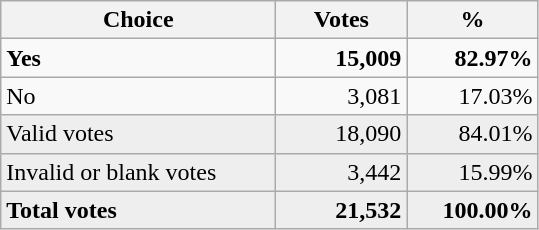<table class="wikitable">
<tr>
<th style=width:11em>Choice</th>
<th style=width:5em>Votes</th>
<th style=width:5em>%</th>
</tr>
<tr>
<td> <strong>Yes</strong></td>
<td style="text-align: right;"><strong>15,009</strong></td>
<td style="text-align: right;"><strong>82.97%</strong></td>
</tr>
<tr>
<td> No</td>
<td style="text-align: right;">3,081</td>
<td style="text-align: right;">17.03%</td>
</tr>
<tr style="background-color:#eeeeee" |>
<td>Valid votes</td>
<td style="text-align: right;">18,090</td>
<td style="text-align: right;">84.01%</td>
</tr>
<tr style="background-color:#eeeeee" |>
<td>Invalid or blank votes</td>
<td style="text-align: right;">3,442</td>
<td style="text-align: right;">15.99%</td>
</tr>
<tr style="background-color:#eeeeee" |>
<td><strong>Total votes </strong></td>
<td style="text-align: right;"><strong>21,532</strong></td>
<td style="text-align: right;"><strong>100.00%</strong></td>
</tr>
</table>
